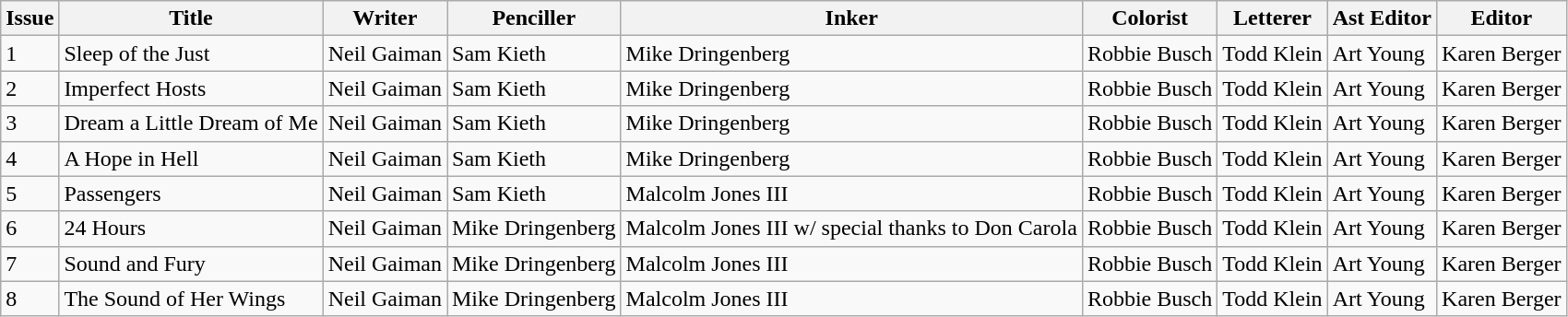<table class="wikitable">
<tr>
<th>Issue</th>
<th>Title</th>
<th>Writer</th>
<th>Penciller</th>
<th>Inker</th>
<th>Colorist</th>
<th>Letterer</th>
<th>Ast Editor</th>
<th>Editor</th>
</tr>
<tr>
<td>1</td>
<td>Sleep of the Just</td>
<td>Neil Gaiman</td>
<td>Sam Kieth</td>
<td>Mike Dringenberg</td>
<td>Robbie Busch</td>
<td>Todd Klein</td>
<td>Art Young</td>
<td>Karen Berger</td>
</tr>
<tr>
<td>2</td>
<td>Imperfect Hosts</td>
<td>Neil Gaiman</td>
<td>Sam Kieth</td>
<td>Mike Dringenberg</td>
<td>Robbie Busch</td>
<td>Todd Klein</td>
<td>Art Young</td>
<td>Karen Berger</td>
</tr>
<tr>
<td>3</td>
<td>Dream a Little Dream of Me</td>
<td>Neil Gaiman</td>
<td>Sam Kieth</td>
<td>Mike Dringenberg</td>
<td>Robbie Busch</td>
<td>Todd Klein</td>
<td>Art Young</td>
<td>Karen Berger</td>
</tr>
<tr>
<td>4</td>
<td>A Hope in Hell</td>
<td>Neil Gaiman</td>
<td>Sam Kieth</td>
<td>Mike Dringenberg</td>
<td>Robbie Busch</td>
<td>Todd Klein</td>
<td>Art Young</td>
<td>Karen Berger</td>
</tr>
<tr>
<td>5</td>
<td>Passengers</td>
<td>Neil Gaiman</td>
<td>Sam Kieth</td>
<td>Malcolm Jones III</td>
<td>Robbie Busch</td>
<td>Todd Klein</td>
<td>Art Young</td>
<td>Karen Berger</td>
</tr>
<tr>
<td>6</td>
<td>24 Hours</td>
<td>Neil Gaiman</td>
<td>Mike Dringenberg</td>
<td>Malcolm Jones III w/ special thanks to Don Carola</td>
<td>Robbie Busch</td>
<td>Todd Klein</td>
<td>Art Young</td>
<td>Karen Berger</td>
</tr>
<tr>
<td>7</td>
<td>Sound and Fury</td>
<td>Neil Gaiman</td>
<td>Mike Dringenberg</td>
<td>Malcolm Jones III</td>
<td>Robbie Busch</td>
<td>Todd Klein</td>
<td>Art Young</td>
<td>Karen Berger</td>
</tr>
<tr>
<td>8</td>
<td>The Sound of Her Wings</td>
<td>Neil Gaiman</td>
<td>Mike Dringenberg</td>
<td>Malcolm Jones III</td>
<td>Robbie Busch</td>
<td>Todd Klein</td>
<td>Art Young</td>
<td>Karen Berger</td>
</tr>
</table>
